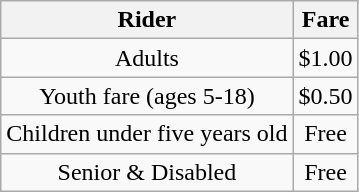<table class="wikitable">
<tr>
<th>Rider</th>
<th>Fare</th>
</tr>
<tr align="center">
<td>Adults</td>
<td>$1.00</td>
</tr>
<tr align="center">
<td>Youth fare (ages 5-18)</td>
<td>$0.50</td>
</tr>
<tr align="center">
<td>Children under five years old</td>
<td>Free</td>
</tr>
<tr align="center">
<td>Senior & Disabled</td>
<td>Free</td>
</tr>
</table>
